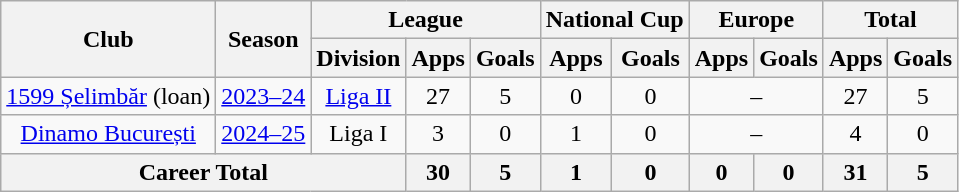<table class=wikitable style=text-align:center>
<tr>
<th rowspan=2>Club</th>
<th rowspan=2>Season</th>
<th colspan=3>League</th>
<th colspan=2>National Cup</th>
<th colspan=2>Europe</th>
<th colspan=2>Total</th>
</tr>
<tr>
<th>Division</th>
<th>Apps</th>
<th>Goals</th>
<th>Apps</th>
<th>Goals</th>
<th>Apps</th>
<th>Goals</th>
<th>Apps</th>
<th>Goals</th>
</tr>
<tr>
<td rowspan="1"><a href='#'>1599 Șelimbăr</a> (loan)</td>
<td><a href='#'>2023–24</a></td>
<td rowspan="1"><a href='#'>Liga II</a></td>
<td>27</td>
<td>5</td>
<td>0</td>
<td>0</td>
<td colspan="2">–</td>
<td>27</td>
<td>5</td>
</tr>
<tr>
<td rowspan="1"><a href='#'>Dinamo București</a></td>
<td><a href='#'>2024–25</a></td>
<td rowspan="1">Liga I</td>
<td>3</td>
<td>0</td>
<td>1</td>
<td>0</td>
<td colspan="2">–</td>
<td>4</td>
<td>0</td>
</tr>
<tr>
<th colspan="3">Career Total</th>
<th>30</th>
<th>5</th>
<th>1</th>
<th>0</th>
<th>0</th>
<th>0</th>
<th>31</th>
<th>5</th>
</tr>
</table>
